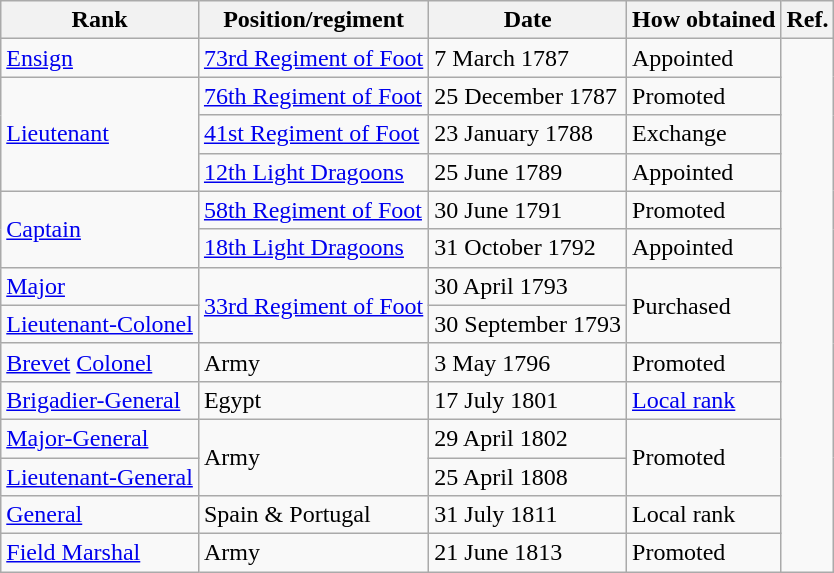<table class="wikitable"width=>
<tr>
<th style=>Rank</th>
<th style=>Position/regiment</th>
<th style=>Date</th>
<th style=>How obtained</th>
<th style=>Ref.</th>
</tr>
<tr>
<td><a href='#'>Ensign</a></td>
<td><a href='#'>73rd Regiment of Foot</a></td>
<td>7 March 1787</td>
<td>Appointed</td>
<td rowspan=14></td>
</tr>
<tr>
<td rowspan="3"><a href='#'>Lieutenant</a></td>
<td><a href='#'>76th Regiment of Foot</a></td>
<td>25 December 1787</td>
<td>Promoted</td>
</tr>
<tr>
<td><a href='#'>41st Regiment of Foot</a></td>
<td>23 January 1788</td>
<td>Exchange</td>
</tr>
<tr>
<td><a href='#'>12th Light Dragoons</a></td>
<td>25 June 1789</td>
<td>Appointed</td>
</tr>
<tr>
<td rowspan="2"><a href='#'>Captain</a></td>
<td><a href='#'>58th Regiment of Foot</a></td>
<td>30 June 1791</td>
<td>Promoted</td>
</tr>
<tr>
<td><a href='#'>18th Light Dragoons</a></td>
<td>31 October 1792</td>
<td>Appointed</td>
</tr>
<tr>
<td><a href='#'>Major</a></td>
<td rowspan="2"><a href='#'>33rd Regiment of Foot</a></td>
<td>30 April 1793</td>
<td rowspan="2">Purchased</td>
</tr>
<tr>
<td><a href='#'>Lieutenant-Colonel</a></td>
<td>30 September 1793</td>
</tr>
<tr>
<td><a href='#'>Brevet</a> <a href='#'>Colonel</a></td>
<td>Army</td>
<td>3 May 1796</td>
<td>Promoted</td>
</tr>
<tr>
<td><a href='#'>Brigadier-General</a></td>
<td>Egypt</td>
<td>17 July 1801</td>
<td><a href='#'>Local rank</a></td>
</tr>
<tr>
<td><a href='#'>Major-General</a></td>
<td rowspan="2">Army</td>
<td>29 April 1802</td>
<td rowspan="2">Promoted</td>
</tr>
<tr>
<td><a href='#'>Lieutenant-General</a></td>
<td>25 April 1808</td>
</tr>
<tr>
<td><a href='#'>General</a></td>
<td>Spain & Portugal</td>
<td>31 July 1811</td>
<td>Local rank</td>
</tr>
<tr>
<td><a href='#'>Field Marshal</a></td>
<td>Army</td>
<td>21 June 1813</td>
<td>Promoted</td>
</tr>
</table>
